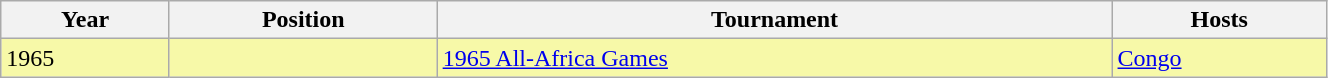<table class="wikitable" width=70%>
<tr>
<th>Year</th>
<th>Position</th>
<th>Tournament</th>
<th>Hosts</th>
</tr>
<tr valign="top" bgcolor="#F7F9A8">
<td>1965</td>
<td></td>
<td><a href='#'>1965 All-Africa Games</a></td>
<td><a href='#'>Congo</a></td>
</tr>
</table>
